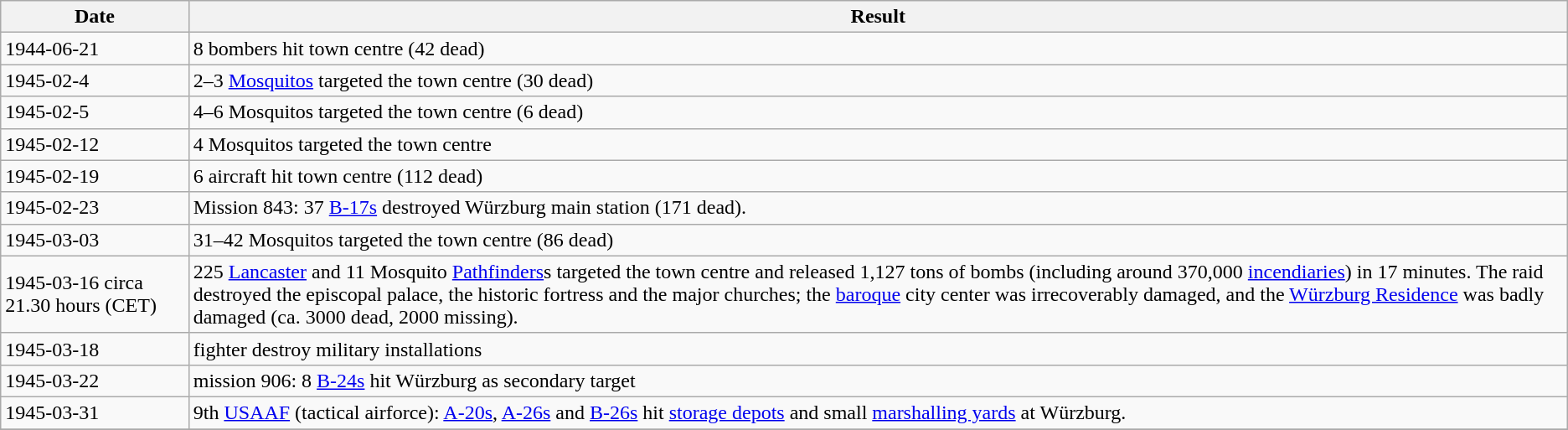<table class="wikitable">
<tr valign=top>
<th width=12%>Date</th>
<th>Result</th>
</tr>
<tr>
<td>1944-06-21</td>
<td> 8 bombers hit town centre (42 dead)</td>
</tr>
<tr o>
<td>1945-02-4</td>
<td> 2–3 <a href='#'>Mosquitos</a> targeted the town centre (30 dead)</td>
</tr>
<tr>
<td>1945-02-5</td>
<td> 4–6 Mosquitos targeted the town centre (6 dead)</td>
</tr>
<tr>
<td>1945-02-12</td>
<td> 4 Mosquitos targeted the town centre</td>
</tr>
<tr>
<td>1945-02-19</td>
<td> 6 aircraft hit town centre (112 dead)</td>
</tr>
<tr>
<td>1945-02-23</td>
<td> Mission 843: 37 <a href='#'>B-17s</a> destroyed Würzburg main station (171 dead).</td>
</tr>
<tr>
<td>1945-03-03</td>
<td> 31–42 Mosquitos targeted the town centre (86 dead)</td>
</tr>
<tr>
<td>1945-03-16 circa 21.30 hours (CET)</td>
<td> 225 <a href='#'>Lancaster</a> and 11 Mosquito <a href='#'>Pathfinders</a>s targeted the town centre and released 1,127 tons of bombs (including around 370,000 <a href='#'>incendiaries</a>) in 17 minutes. The raid destroyed the episcopal palace, the historic fortress and the major churches; the <a href='#'>baroque</a> city center was irrecoverably damaged, and the <a href='#'>Würzburg Residence</a> was badly damaged (ca. 3000 dead, 2000 missing).</td>
</tr>
<tr>
<td>1945-03-18</td>
<td> fighter destroy military installations</td>
</tr>
<tr>
<td>1945-03-22</td>
<td> mission 906: 8 <a href='#'>B-24s</a> hit Würzburg as secondary target</td>
</tr>
<tr>
<td>1945-03-31</td>
<td> 9th <a href='#'>USAAF</a> (tactical airforce): <a href='#'>A-20s</a>, <a href='#'>A-26s</a> and <a href='#'>B-26s</a> hit <a href='#'>storage depots</a> and small <a href='#'>marshalling yards</a> at Würzburg.</td>
</tr>
<tr>
</tr>
</table>
